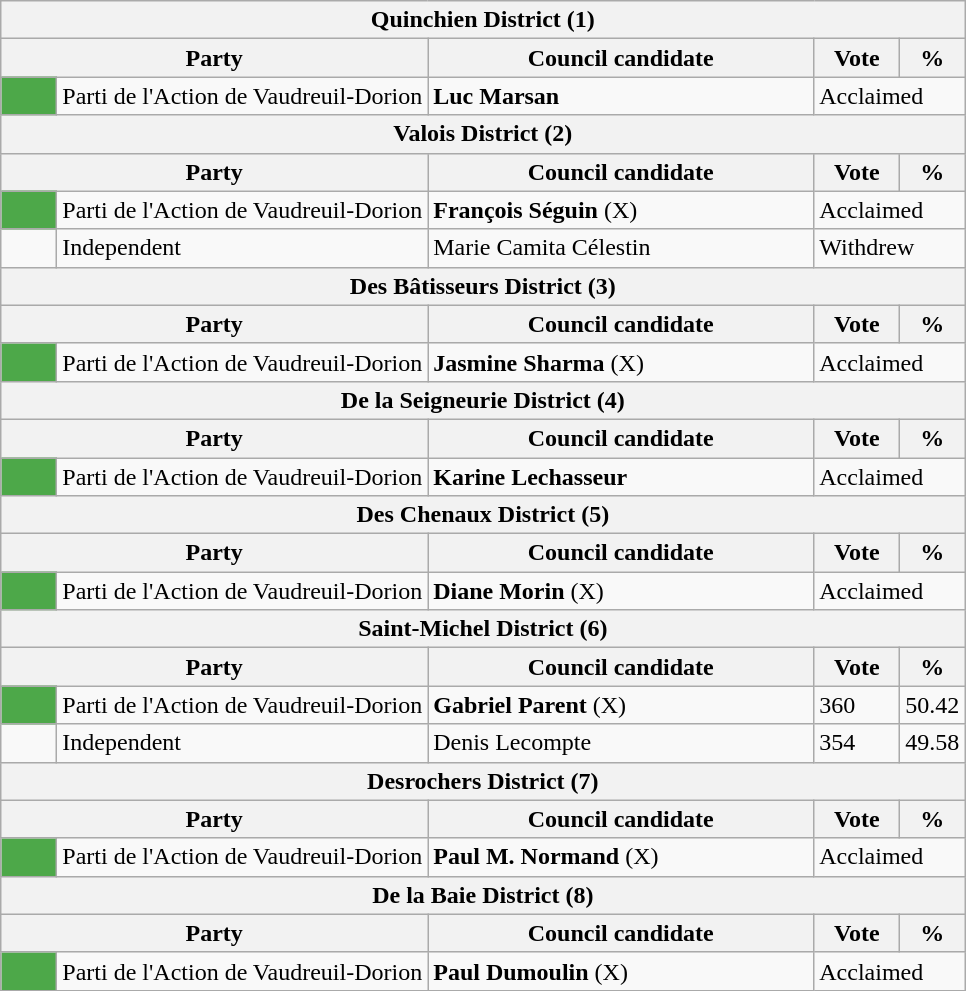<table class="wikitable">
<tr>
<th colspan="5">Quinchien District (1)</th>
</tr>
<tr>
<th bgcolor="#DDDDFF" width="230px" colspan="2">Party</th>
<th bgcolor="#DDDDFF" width="250px">Council candidate</th>
<th bgcolor="#DDDDFF" width="50px">Vote</th>
<th bgcolor="#DDDDFF" width="30px">%</th>
</tr>
<tr>
<td bgcolor=#4DA849  width="30px"> </td>
<td>Parti de l'Action de Vaudreuil-Dorion</td>
<td><strong>Luc Marsan</strong></td>
<td colspan="2">Acclaimed</td>
</tr>
<tr>
<th colspan="5">Valois District (2)</th>
</tr>
<tr>
<th bgcolor="#DDDDFF" width="230px" colspan="2">Party</th>
<th bgcolor="#DDDDFF" width="250px">Council candidate</th>
<th bgcolor="#DDDDFF" width="50px">Vote</th>
<th bgcolor="#DDDDFF" width="30px">%</th>
</tr>
<tr>
<td bgcolor=#4DA849  width="30px"> </td>
<td>Parti de l'Action de Vaudreuil-Dorion</td>
<td><strong>François Séguin</strong> (X)</td>
<td colspan="2">Acclaimed</td>
</tr>
<tr>
<td> </td>
<td>Independent</td>
<td>Marie Camita Célestin</td>
<td colspan="2">Withdrew</td>
</tr>
<tr>
<th colspan="5">Des Bâtisseurs District (3)</th>
</tr>
<tr>
<th bgcolor="#DDDDFF" width="230px" colspan="2">Party</th>
<th bgcolor="#DDDDFF" width="250px">Council candidate</th>
<th bgcolor="#DDDDFF" width="50px">Vote</th>
<th bgcolor="#DDDDFF" width="30px">%</th>
</tr>
<tr>
<td bgcolor=#4DA849  width="30px"> </td>
<td>Parti de l'Action de Vaudreuil-Dorion</td>
<td><strong>Jasmine Sharma</strong> (X)</td>
<td colspan="2">Acclaimed</td>
</tr>
<tr>
<th colspan="5">De la Seigneurie District (4)</th>
</tr>
<tr>
<th bgcolor="#DDDDFF" width="230px" colspan="2">Party</th>
<th bgcolor="#DDDDFF" width="250px">Council candidate</th>
<th bgcolor="#DDDDFF" width="50px">Vote</th>
<th bgcolor="#DDDDFF" width="30px">%</th>
</tr>
<tr>
<td bgcolor=#4DA849  width="30px"> </td>
<td>Parti de l'Action de Vaudreuil-Dorion</td>
<td><strong>Karine Lechasseur</strong></td>
<td colspan="2">Acclaimed</td>
</tr>
<tr>
<th colspan="5">Des Chenaux District (5)</th>
</tr>
<tr>
<th bgcolor="#DDDDFF" width="230px" colspan="2">Party</th>
<th bgcolor="#DDDDFF" width="250px">Council candidate</th>
<th bgcolor="#DDDDFF" width="50px">Vote</th>
<th bgcolor="#DDDDFF" width="30px">%</th>
</tr>
<tr>
<td bgcolor=#4DA849  width="30px"> </td>
<td>Parti de l'Action de Vaudreuil-Dorion</td>
<td><strong>Diane Morin</strong> (X)</td>
<td colspan="2">Acclaimed</td>
</tr>
<tr>
<th colspan="5">Saint-Michel District (6)</th>
</tr>
<tr>
<th bgcolor="#DDDDFF" width="230px" colspan="2">Party</th>
<th bgcolor="#DDDDFF" width="250px">Council candidate</th>
<th bgcolor="#DDDDFF" width="50px">Vote</th>
<th bgcolor="#DDDDFF" width="30px">%</th>
</tr>
<tr>
<td bgcolor=#4DA849  width="30px"> </td>
<td>Parti de l'Action de Vaudreuil-Dorion</td>
<td><strong>Gabriel Parent</strong> (X)</td>
<td>360</td>
<td>50.42</td>
</tr>
<tr>
<td> </td>
<td>Independent</td>
<td>Denis Lecompte</td>
<td>354</td>
<td>49.58</td>
</tr>
<tr>
<th colspan="5">Desrochers District (7)</th>
</tr>
<tr>
<th bgcolor="#DDDDFF" width="230px" colspan="2">Party</th>
<th bgcolor="#DDDDFF" width="250px">Council candidate</th>
<th bgcolor="#DDDDFF" width="50px">Vote</th>
<th bgcolor="#DDDDFF" width="30px">%</th>
</tr>
<tr>
<td bgcolor=#4DA849  width="30px"> </td>
<td>Parti de l'Action de Vaudreuil-Dorion</td>
<td><strong>Paul M. Normand</strong> (X)</td>
<td colspan="2">Acclaimed</td>
</tr>
<tr>
<th colspan="5">De la Baie District (8)</th>
</tr>
<tr>
<th bgcolor="#DDDDFF" width="230px" colspan="2">Party</th>
<th bgcolor="#DDDDFF" width="250px">Council candidate</th>
<th bgcolor="#DDDDFF" width="50px">Vote</th>
<th bgcolor="#DDDDFF" width="30px">%</th>
</tr>
<tr>
<td bgcolor=#4DA849  width="30px"> </td>
<td>Parti de l'Action de Vaudreuil-Dorion</td>
<td><strong>Paul Dumoulin</strong> (X)</td>
<td colspan="2">Acclaimed</td>
</tr>
</table>
